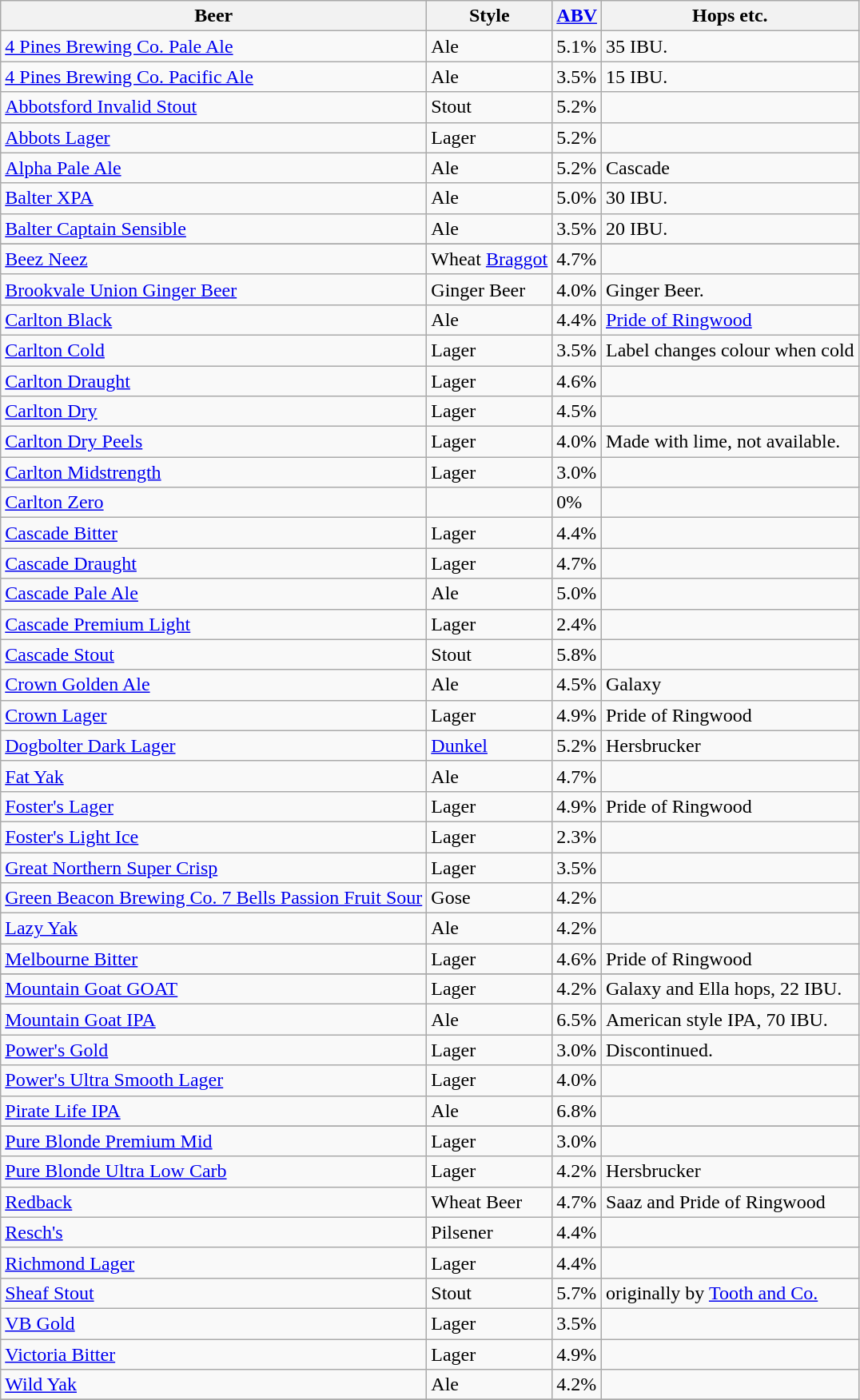<table class="wikitable">
<tr>
<th>Beer</th>
<th>Style</th>
<th><a href='#'>ABV</a></th>
<th>Hops etc.</th>
</tr>
<tr>
<td><a href='#'> 4 Pines Brewing Co. Pale Ale</a></td>
<td>Ale</td>
<td>5.1%</td>
<td>35 IBU.</td>
</tr>
<tr>
<td><a href='#'>4 Pines Brewing Co. Pacific Ale</a></td>
<td>Ale</td>
<td>3.5%</td>
<td>15 IBU.</td>
</tr>
<tr>
<td><a href='#'>Abbotsford Invalid Stout</a></td>
<td>Stout</td>
<td>5.2%</td>
<td></td>
</tr>
<tr>
<td><a href='#'>Abbots Lager</a></td>
<td>Lager</td>
<td>5.2%</td>
<td></td>
</tr>
<tr>
<td><a href='#'>Alpha Pale Ale</a></td>
<td>Ale</td>
<td>5.2%</td>
<td>Cascade</td>
</tr>
<tr>
<td><a href='#'>Balter XPA</a></td>
<td>Ale</td>
<td>5.0%</td>
<td>30 IBU.</td>
</tr>
<tr>
<td><a href='#'>Balter Captain Sensible</a></td>
<td>Ale</td>
<td>3.5%</td>
<td>20 IBU.</td>
</tr>
<tr>
</tr>
<tr |->
<td><a href='#'>Beez Neez</a></td>
<td>Wheat <a href='#'>Braggot</a></td>
<td>4.7%</td>
<td></td>
</tr>
<tr>
<td><a href='#'>Brookvale Union Ginger Beer</a></td>
<td>Ginger Beer</td>
<td>4.0%</td>
<td>Ginger Beer.</td>
</tr>
<tr>
<td><a href='#'>Carlton Black</a></td>
<td>Ale</td>
<td>4.4%</td>
<td><a href='#'>Pride of Ringwood</a></td>
</tr>
<tr>
<td><a href='#'>Carlton Cold</a></td>
<td>Lager</td>
<td>3.5%</td>
<td>Label changes colour when cold</td>
</tr>
<tr>
<td><a href='#'>Carlton Draught</a></td>
<td>Lager</td>
<td>4.6%</td>
<td></td>
</tr>
<tr>
<td><a href='#'>Carlton Dry</a></td>
<td>Lager</td>
<td>4.5%</td>
<td></td>
</tr>
<tr>
<td><a href='#'>Carlton Dry Peels</a></td>
<td>Lager</td>
<td>4.0%</td>
<td>Made with lime, not available.</td>
</tr>
<tr>
<td><a href='#'>Carlton Midstrength</a></td>
<td>Lager</td>
<td>3.0%</td>
<td></td>
</tr>
<tr>
<td><a href='#'>Carlton Zero</a></td>
<td></td>
<td>0%</td>
<td></td>
</tr>
<tr>
<td><a href='#'>Cascade Bitter</a></td>
<td>Lager</td>
<td>4.4%</td>
<td></td>
</tr>
<tr>
<td><a href='#'>Cascade Draught</a></td>
<td>Lager</td>
<td>4.7%</td>
<td></td>
</tr>
<tr>
<td><a href='#'>Cascade Pale Ale</a></td>
<td>Ale</td>
<td>5.0%</td>
<td></td>
</tr>
<tr>
<td><a href='#'>Cascade Premium Light</a></td>
<td>Lager</td>
<td>2.4%</td>
<td></td>
</tr>
<tr>
<td><a href='#'>Cascade Stout</a></td>
<td>Stout</td>
<td>5.8%</td>
<td></td>
</tr>
<tr>
<td><a href='#'>Crown Golden Ale</a></td>
<td>Ale</td>
<td>4.5%</td>
<td>Galaxy</td>
</tr>
<tr>
<td><a href='#'>Crown Lager</a></td>
<td>Lager</td>
<td>4.9%</td>
<td>Pride of Ringwood</td>
</tr>
<tr>
<td><a href='#'>Dogbolter Dark Lager</a></td>
<td><a href='#'>Dunkel</a></td>
<td>5.2%</td>
<td>Hersbrucker</td>
</tr>
<tr>
<td><a href='#'>Fat Yak</a></td>
<td>Ale</td>
<td>4.7%</td>
<td></td>
</tr>
<tr>
<td><a href='#'>Foster's Lager</a></td>
<td>Lager</td>
<td>4.9%</td>
<td>Pride of Ringwood</td>
</tr>
<tr>
<td><a href='#'>Foster's Light Ice</a></td>
<td>Lager</td>
<td>2.3%</td>
<td></td>
</tr>
<tr>
<td><a href='#'>Great Northern Super Crisp</a></td>
<td>Lager</td>
<td>3.5%</td>
<td></td>
</tr>
<tr>
<td><a href='#'>Green Beacon Brewing Co. 7 Bells Passion Fruit Sour</a></td>
<td>Gose</td>
<td>4.2%</td>
<td></td>
</tr>
<tr>
<td><a href='#'>Lazy Yak</a></td>
<td>Ale</td>
<td>4.2%</td>
<td></td>
</tr>
<tr>
<td><a href='#'>Melbourne Bitter</a></td>
<td>Lager</td>
<td>4.6%</td>
<td>Pride of Ringwood</td>
</tr>
<tr>
</tr>
<tr>
<td><a href='#'>Mountain Goat GOAT</a></td>
<td>Lager</td>
<td>4.2%</td>
<td>Galaxy and Ella hops, 22 IBU.</td>
</tr>
<tr>
<td><a href='#'> Mountain Goat IPA</a></td>
<td>Ale</td>
<td>6.5%</td>
<td>American style IPA, 70 IBU.</td>
</tr>
<tr>
<td><a href='#'>Power's Gold</a></td>
<td>Lager</td>
<td>3.0%</td>
<td>Discontinued.</td>
</tr>
<tr>
<td><a href='#'>Power's Ultra Smooth Lager</a></td>
<td>Lager</td>
<td>4.0%</td>
</tr>
<tr>
<td><a href='#'>Pirate Life IPA</a></td>
<td>Ale</td>
<td>6.8%</td>
<td></td>
</tr>
<tr>
</tr>
<tr |->
<td><a href='#'>Pure Blonde Premium Mid</a></td>
<td>Lager</td>
<td>3.0%</td>
<td></td>
</tr>
<tr>
<td><a href='#'>Pure Blonde Ultra Low Carb</a></td>
<td>Lager</td>
<td>4.2%</td>
<td>Hersbrucker</td>
</tr>
<tr>
<td><a href='#'>Redback</a></td>
<td>Wheat Beer</td>
<td>4.7%</td>
<td>Saaz and Pride of Ringwood</td>
</tr>
<tr>
<td><a href='#'>Resch's</a></td>
<td>Pilsener</td>
<td>4.4%</td>
<td></td>
</tr>
<tr>
<td><a href='#'>Richmond Lager</a></td>
<td>Lager</td>
<td>4.4%</td>
<td></td>
</tr>
<tr>
<td><a href='#'>Sheaf Stout</a></td>
<td>Stout</td>
<td>5.7%</td>
<td>originally by <a href='#'>Tooth and Co.</a></td>
</tr>
<tr>
<td><a href='#'>VB Gold</a></td>
<td>Lager</td>
<td>3.5%</td>
<td></td>
</tr>
<tr>
<td><a href='#'>Victoria Bitter</a></td>
<td>Lager</td>
<td>4.9%</td>
<td></td>
</tr>
<tr>
<td><a href='#'>Wild Yak</a></td>
<td>Ale</td>
<td>4.2%</td>
<td></td>
</tr>
<tr |->
</tr>
</table>
